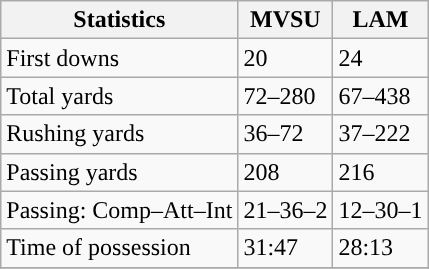<table class="wikitable" style="float: left;">
<tr>
<th>Statistics</th>
<th>MVSU</th>
<th>LAM</th>
</tr>
<tr>
<td>First downs</td>
<td>20</td>
<td>24</td>
</tr>
<tr>
<td>Total yards</td>
<td>72–280</td>
<td>67–438</td>
</tr>
<tr>
<td>Rushing yards</td>
<td>36–72</td>
<td>37–222</td>
</tr>
<tr>
<td>Passing yards</td>
<td>208</td>
<td>216</td>
</tr>
<tr>
<td>Passing: Comp–Att–Int</td>
<td>21–36–2</td>
<td>12–30–1</td>
</tr>
<tr>
<td>Time of possession</td>
<td>31:47</td>
<td>28:13</td>
</tr>
<tr>
</tr>
</table>
